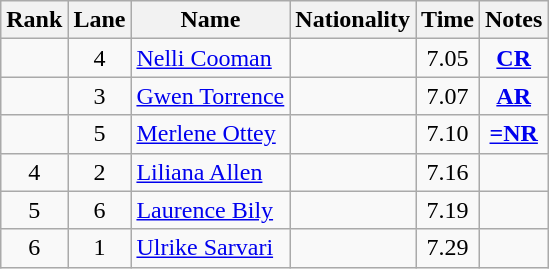<table class="wikitable sortable" style="text-align:center">
<tr>
<th>Rank</th>
<th>Lane</th>
<th>Name</th>
<th>Nationality</th>
<th>Time</th>
<th>Notes</th>
</tr>
<tr>
<td></td>
<td>4</td>
<td align="left"><a href='#'>Nelli Cooman</a></td>
<td align=left></td>
<td>7.05</td>
<td><strong><a href='#'>CR</a></strong></td>
</tr>
<tr>
<td></td>
<td>3</td>
<td align="left"><a href='#'>Gwen Torrence</a></td>
<td align=left></td>
<td>7.07</td>
<td><strong><a href='#'>AR</a></strong></td>
</tr>
<tr>
<td></td>
<td>5</td>
<td align="left"><a href='#'>Merlene Ottey</a></td>
<td align=left></td>
<td>7.10</td>
<td><strong><a href='#'>=NR</a></strong></td>
</tr>
<tr>
<td>4</td>
<td>2</td>
<td align="left"><a href='#'>Liliana Allen</a></td>
<td align=left></td>
<td>7.16</td>
<td></td>
</tr>
<tr>
<td>5</td>
<td>6</td>
<td align="left"><a href='#'>Laurence Bily</a></td>
<td align=left></td>
<td>7.19</td>
<td></td>
</tr>
<tr>
<td>6</td>
<td>1</td>
<td align="left"><a href='#'>Ulrike Sarvari</a></td>
<td align=left></td>
<td>7.29</td>
<td></td>
</tr>
</table>
